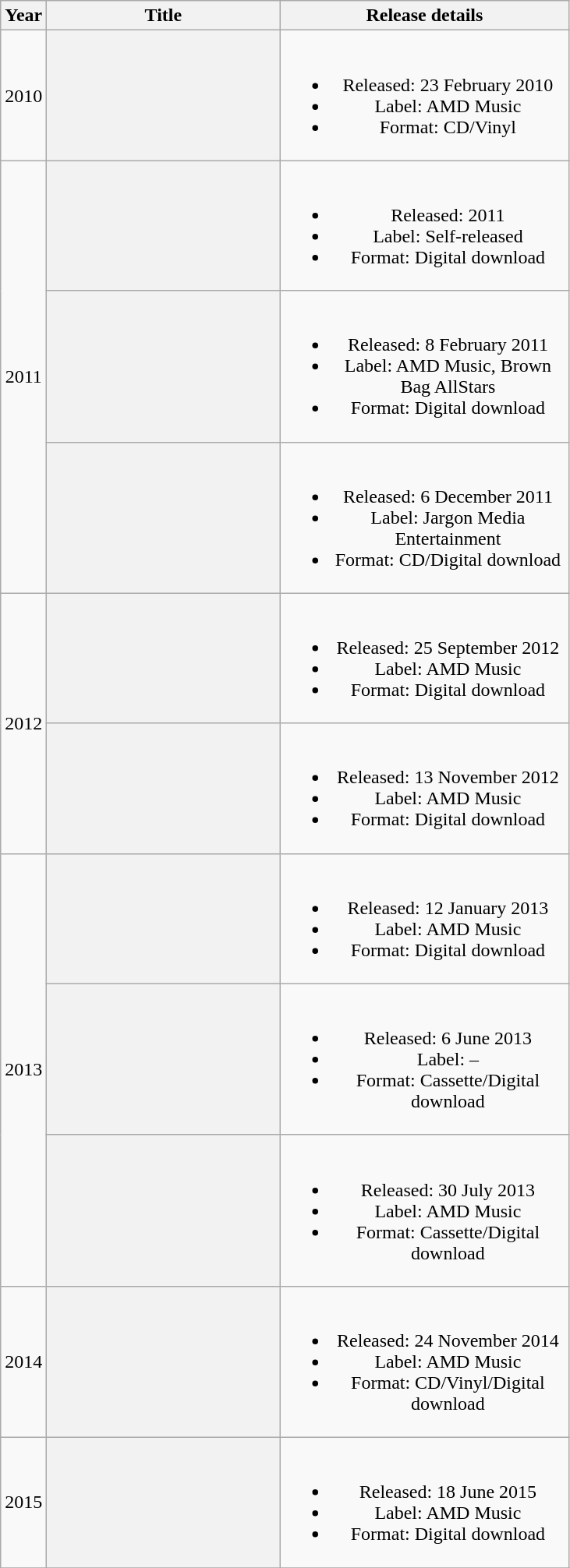<table class="wikitable plainrowheaders" style="text-align:center;">
<tr>
<th>Year</th>
<th scope="col" rowspan="1" style="width:12em;">Title</th>
<th scope="col" rowspan="1" style="width:15em;">Release details</th>
</tr>
<tr>
<td>2010</td>
<th></th>
<td><br><ul><li>Released: 23 February 2010</li><li>Label: AMD Music</li><li>Format: CD/Vinyl</li></ul></td>
</tr>
<tr>
<td rowspan="3">2011</td>
<th></th>
<td><br><ul><li>Released: 2011</li><li>Label: Self-released</li><li>Format: Digital download</li></ul></td>
</tr>
<tr>
<th></th>
<td><br><ul><li>Released: 8 February 2011</li><li>Label: AMD Music, Brown Bag AllStars</li><li>Format: Digital download</li></ul></td>
</tr>
<tr>
<th></th>
<td><br><ul><li>Released: 6 December 2011</li><li>Label: Jargon Media Entertainment</li><li>Format: CD/Digital download</li></ul></td>
</tr>
<tr>
<td rowspan="2">2012</td>
<th></th>
<td><br><ul><li>Released: 25 September 2012</li><li>Label: AMD Music</li><li>Format: Digital download</li></ul></td>
</tr>
<tr>
<th></th>
<td><br><ul><li>Released: 13 November 2012</li><li>Label: AMD Music</li><li>Format: Digital download</li></ul></td>
</tr>
<tr>
<td rowspan="3">2013</td>
<th></th>
<td><br><ul><li>Released: 12 January 2013</li><li>Label: AMD Music</li><li>Format: Digital download</li></ul></td>
</tr>
<tr>
<th></th>
<td><br><ul><li>Released: 6 June 2013</li><li>Label: –</li><li>Format: Cassette/Digital download</li></ul></td>
</tr>
<tr>
<th></th>
<td><br><ul><li>Released: 30 July 2013</li><li>Label: AMD Music</li><li>Format: Cassette/Digital download</li></ul></td>
</tr>
<tr>
<td>2014</td>
<th></th>
<td><br><ul><li>Released: 24 November 2014</li><li>Label: AMD Music</li><li>Format: CD/Vinyl/Digital download</li></ul></td>
</tr>
<tr>
<td>2015</td>
<th></th>
<td><br><ul><li>Released: 18 June 2015</li><li>Label: AMD Music</li><li>Format: Digital download</li></ul></td>
</tr>
<tr>
</tr>
</table>
